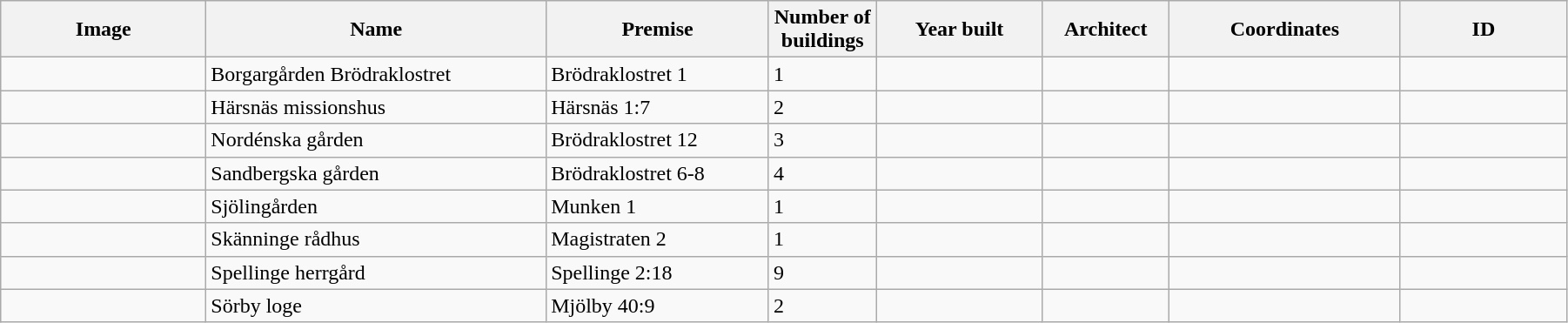<table class="wikitable" width="95%">
<tr>
<th width="150">Image</th>
<th>Name</th>
<th>Premise</th>
<th width="75">Number of<br>buildings</th>
<th width="120">Year built</th>
<th>Architect</th>
<th width="170">Coordinates</th>
<th width="120">ID</th>
</tr>
<tr>
<td></td>
<td>Borgargården Brödraklostret</td>
<td>Brödraklostret 1</td>
<td>1</td>
<td></td>
<td></td>
<td></td>
<td></td>
</tr>
<tr>
<td></td>
<td>Härsnäs missionshus</td>
<td>Härsnäs 1:7</td>
<td>2</td>
<td></td>
<td></td>
<td></td>
<td></td>
</tr>
<tr>
<td></td>
<td Nordénska gården, Skänninge>Nordénska gården</td>
<td>Brödraklostret 12</td>
<td>3</td>
<td></td>
<td></td>
<td></td>
<td></td>
</tr>
<tr>
<td></td>
<td Sandbergska gården, Skänninge>Sandbergska gården</td>
<td>Brödraklostret 6-8</td>
<td>4</td>
<td></td>
<td></td>
<td></td>
<td></td>
</tr>
<tr>
<td></td>
<td Sjölingården, Skänninge>Sjölingården</td>
<td>Munken 1</td>
<td>1</td>
<td></td>
<td></td>
<td></td>
<td></td>
</tr>
<tr>
<td></td>
<td>Skänninge rådhus</td>
<td>Magistraten 2</td>
<td>1</td>
<td></td>
<td></td>
<td></td>
<td></td>
</tr>
<tr>
<td></td>
<td Spellinge>Spellinge herrgård</td>
<td>Spellinge 2:18</td>
<td>9</td>
<td></td>
<td></td>
<td></td>
<td></td>
</tr>
<tr>
<td></td>
<td Sörby loge, Mjölby>Sörby loge</td>
<td>Mjölby 40:9</td>
<td>2</td>
<td></td>
<td></td>
<td></td>
<td></td>
</tr>
</table>
